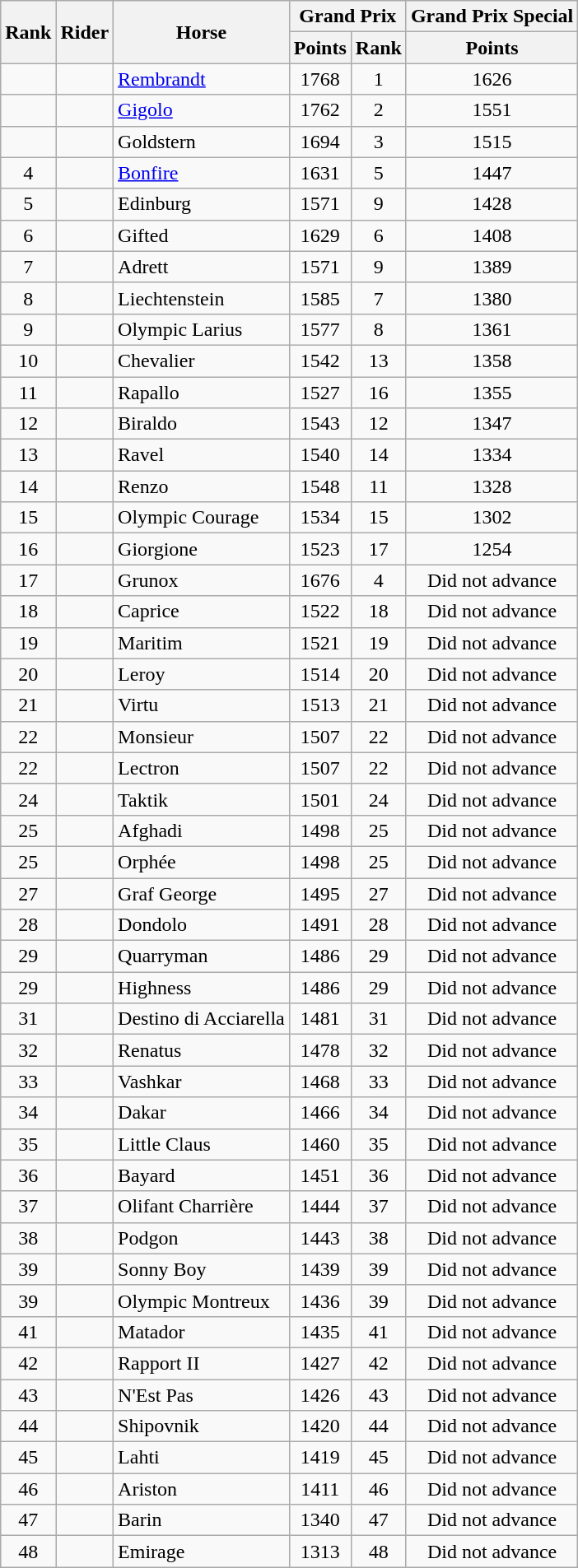<table class="wikitable sortable" style="text-align:center;">
<tr>
<th rowspan=2>Rank</th>
<th rowspan=2>Rider</th>
<th rowspan=2>Horse</th>
<th colspan=2>Grand Prix</th>
<th>Grand Prix Special</th>
</tr>
<tr>
<th>Points</th>
<th>Rank</th>
<th>Points</th>
</tr>
<tr>
<td></td>
<td align=left></td>
<td align=left><a href='#'>Rembrandt</a></td>
<td>1768</td>
<td>1</td>
<td>1626</td>
</tr>
<tr>
<td></td>
<td align=left></td>
<td align=left><a href='#'>Gigolo</a></td>
<td>1762</td>
<td>2</td>
<td>1551</td>
</tr>
<tr>
<td></td>
<td align=left></td>
<td align=left>Goldstern</td>
<td>1694</td>
<td>3</td>
<td>1515</td>
</tr>
<tr>
<td>4</td>
<td align=left></td>
<td align=left><a href='#'>Bonfire</a></td>
<td>1631</td>
<td>5</td>
<td>1447</td>
</tr>
<tr>
<td>5</td>
<td align=left></td>
<td align=left>Edinburg</td>
<td>1571</td>
<td>9</td>
<td>1428</td>
</tr>
<tr>
<td>6</td>
<td align=left></td>
<td align=left>Gifted</td>
<td>1629</td>
<td>6</td>
<td>1408</td>
</tr>
<tr>
<td>7</td>
<td align=left></td>
<td align=left>Adrett</td>
<td>1571</td>
<td>9</td>
<td>1389</td>
</tr>
<tr>
<td>8</td>
<td align=left></td>
<td align=left>Liechtenstein</td>
<td>1585</td>
<td>7</td>
<td>1380</td>
</tr>
<tr>
<td>9</td>
<td align=left></td>
<td align=left>Olympic Larius</td>
<td>1577</td>
<td>8</td>
<td>1361</td>
</tr>
<tr>
<td>10</td>
<td align=left></td>
<td align=left>Chevalier</td>
<td>1542</td>
<td>13</td>
<td>1358</td>
</tr>
<tr>
<td>11</td>
<td align=left></td>
<td align=left>Rapallo</td>
<td>1527</td>
<td>16</td>
<td>1355</td>
</tr>
<tr>
<td>12</td>
<td align=left></td>
<td align=left>Biraldo</td>
<td>1543</td>
<td>12</td>
<td>1347</td>
</tr>
<tr>
<td>13</td>
<td align=left></td>
<td align=left>Ravel</td>
<td>1540</td>
<td>14</td>
<td>1334</td>
</tr>
<tr>
<td>14</td>
<td align=left></td>
<td align=left>Renzo</td>
<td>1548</td>
<td>11</td>
<td>1328</td>
</tr>
<tr>
<td>15</td>
<td align=left></td>
<td align=left>Olympic Courage</td>
<td>1534</td>
<td>15</td>
<td>1302</td>
</tr>
<tr>
<td>16</td>
<td align=left></td>
<td align=left>Giorgione</td>
<td>1523</td>
<td>17</td>
<td>1254</td>
</tr>
<tr>
<td>17</td>
<td align=left></td>
<td align=left>Grunox</td>
<td>1676</td>
<td>4</td>
<td>Did not advance</td>
</tr>
<tr>
<td>18</td>
<td align=left></td>
<td align=left>Caprice</td>
<td>1522</td>
<td>18</td>
<td>Did not advance</td>
</tr>
<tr>
<td>19</td>
<td align=left></td>
<td align=left>Maritim</td>
<td>1521</td>
<td>19</td>
<td>Did not advance</td>
</tr>
<tr>
<td>20</td>
<td align=left></td>
<td align=left>Leroy</td>
<td>1514</td>
<td>20</td>
<td>Did not advance</td>
</tr>
<tr>
<td>21</td>
<td align=left></td>
<td align=left>Virtu</td>
<td>1513</td>
<td>21</td>
<td>Did not advance</td>
</tr>
<tr>
<td>22</td>
<td align=left></td>
<td align=left>Monsieur</td>
<td>1507</td>
<td>22</td>
<td>Did not advance</td>
</tr>
<tr>
<td>22</td>
<td align=left></td>
<td align=left>Lectron</td>
<td>1507</td>
<td>22</td>
<td>Did not advance</td>
</tr>
<tr>
<td>24</td>
<td align=left></td>
<td align=left>Taktik</td>
<td>1501</td>
<td>24</td>
<td>Did not advance</td>
</tr>
<tr>
<td>25</td>
<td align=left></td>
<td align=left>Afghadi</td>
<td>1498</td>
<td>25</td>
<td>Did not advance</td>
</tr>
<tr>
<td>25</td>
<td align=left></td>
<td align=left>Orphée</td>
<td>1498</td>
<td>25</td>
<td>Did not advance</td>
</tr>
<tr>
<td>27</td>
<td align=left></td>
<td align=left>Graf George</td>
<td>1495</td>
<td>27</td>
<td>Did not advance</td>
</tr>
<tr>
<td>28</td>
<td align=left></td>
<td align=left>Dondolo</td>
<td>1491</td>
<td>28</td>
<td>Did not advance</td>
</tr>
<tr>
<td>29</td>
<td align=left></td>
<td align=left>Quarryman</td>
<td>1486</td>
<td>29</td>
<td>Did not advance</td>
</tr>
<tr>
<td>29</td>
<td align=left></td>
<td align=left>Highness</td>
<td>1486</td>
<td>29</td>
<td>Did not advance</td>
</tr>
<tr>
<td>31</td>
<td align=left></td>
<td align=left>Destino di Acciarella</td>
<td>1481</td>
<td>31</td>
<td>Did not advance</td>
</tr>
<tr>
<td>32</td>
<td align=left></td>
<td align=left>Renatus</td>
<td>1478</td>
<td>32</td>
<td>Did not advance</td>
</tr>
<tr>
<td>33</td>
<td align=left></td>
<td align=left>Vashkar</td>
<td>1468</td>
<td>33</td>
<td>Did not advance</td>
</tr>
<tr>
<td>34</td>
<td align=left></td>
<td align=left>Dakar</td>
<td>1466</td>
<td>34</td>
<td>Did not advance</td>
</tr>
<tr>
<td>35</td>
<td align=left></td>
<td align=left>Little Claus</td>
<td>1460</td>
<td>35</td>
<td>Did not advance</td>
</tr>
<tr>
<td>36</td>
<td align=left></td>
<td align=left>Bayard</td>
<td>1451</td>
<td>36</td>
<td>Did not advance</td>
</tr>
<tr>
<td>37</td>
<td align=left></td>
<td align=left>Olifant Charrière</td>
<td>1444</td>
<td>37</td>
<td>Did not advance</td>
</tr>
<tr>
<td>38</td>
<td align=left></td>
<td align=left>Podgon</td>
<td>1443</td>
<td>38</td>
<td>Did not advance</td>
</tr>
<tr>
<td>39</td>
<td align=left></td>
<td align=left>Sonny Boy</td>
<td>1439</td>
<td>39</td>
<td>Did not advance</td>
</tr>
<tr>
<td>39</td>
<td align=left></td>
<td align=left>Olympic Montreux</td>
<td>1436</td>
<td>39</td>
<td>Did not advance</td>
</tr>
<tr>
<td>41</td>
<td align=left></td>
<td align=left>Matador</td>
<td>1435</td>
<td>41</td>
<td>Did not advance</td>
</tr>
<tr>
<td>42</td>
<td align=left></td>
<td align=left>Rapport II</td>
<td>1427</td>
<td>42</td>
<td>Did not advance</td>
</tr>
<tr>
<td>43</td>
<td align=left></td>
<td align=left>N'Est Pas</td>
<td>1426</td>
<td>43</td>
<td>Did not advance</td>
</tr>
<tr>
<td>44</td>
<td align=left></td>
<td align=left>Shipovnik</td>
<td>1420</td>
<td>44</td>
<td>Did not advance</td>
</tr>
<tr>
<td>45</td>
<td align=left></td>
<td align=left>Lahti</td>
<td>1419</td>
<td>45</td>
<td>Did not advance</td>
</tr>
<tr>
<td>46</td>
<td align=left></td>
<td align=left>Ariston</td>
<td>1411</td>
<td>46</td>
<td>Did not advance</td>
</tr>
<tr>
<td>47</td>
<td align=left></td>
<td align=left>Barin</td>
<td>1340</td>
<td>47</td>
<td>Did not advance</td>
</tr>
<tr>
<td>48</td>
<td align=left></td>
<td align=left>Emirage</td>
<td>1313</td>
<td>48</td>
<td>Did not advance</td>
</tr>
</table>
